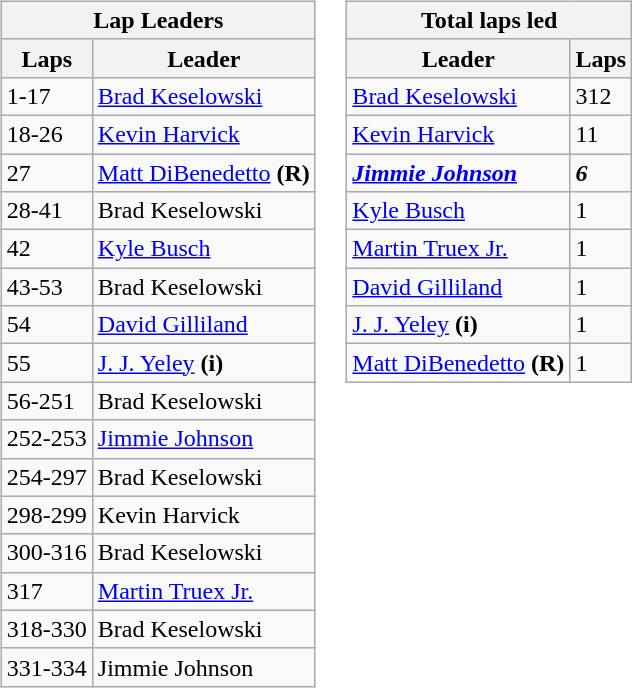<table>
<tr>
<td><br><table class="wikitable">
<tr>
<th colspan="4">Lap Leaders</th>
</tr>
<tr>
<th>Laps</th>
<th>Leader</th>
</tr>
<tr>
<td>1-17</td>
<td><a href='#'>Brad Keselowski</a></td>
</tr>
<tr>
<td>18-26</td>
<td><a href='#'>Kevin Harvick</a></td>
</tr>
<tr>
<td>27</td>
<td><a href='#'>Matt DiBenedetto</a> <strong>(R)</strong></td>
</tr>
<tr>
<td>28-41</td>
<td>Brad Keselowski</td>
</tr>
<tr>
<td>42</td>
<td><a href='#'>Kyle Busch</a></td>
</tr>
<tr>
<td>43-53</td>
<td>Brad Keselowski</td>
</tr>
<tr>
<td>54</td>
<td><a href='#'>David Gilliland</a></td>
</tr>
<tr>
<td>55</td>
<td><a href='#'>J. J. Yeley</a> <strong>(i)</strong></td>
</tr>
<tr>
<td>56-251</td>
<td>Brad Keselowski</td>
</tr>
<tr>
<td>252-253</td>
<td><a href='#'>Jimmie Johnson</a></td>
</tr>
<tr>
<td>254-297</td>
<td>Brad Keselowski</td>
</tr>
<tr>
<td>298-299</td>
<td>Kevin Harvick</td>
</tr>
<tr>
<td>300-316</td>
<td>Brad Keselowski</td>
</tr>
<tr>
<td>317</td>
<td><a href='#'>Martin Truex Jr.</a></td>
</tr>
<tr>
<td>318-330</td>
<td>Brad Keselowski</td>
</tr>
<tr>
<td>331-334</td>
<td>Jimmie Johnson</td>
</tr>
</table>
</td>
<td valign="top"><br><table class="wikitable">
<tr>
<th colspan="2">Total laps led</th>
</tr>
<tr>
<th>Leader</th>
<th>Laps</th>
</tr>
<tr>
<td><a href='#'>Brad Keselowski</a></td>
<td>312</td>
</tr>
<tr>
<td><a href='#'>Kevin Harvick</a></td>
<td>11</td>
</tr>
<tr>
<td><strong><em><a href='#'>Jimmie Johnson</a></em></strong></td>
<td><strong><em>6</em></strong></td>
</tr>
<tr>
<td><a href='#'>Kyle Busch</a></td>
<td>1</td>
</tr>
<tr>
<td><a href='#'>Martin Truex Jr.</a></td>
<td>1</td>
</tr>
<tr>
<td><a href='#'>David Gilliland</a></td>
<td>1</td>
</tr>
<tr>
<td><a href='#'>J. J. Yeley</a> <strong>(i)</strong></td>
<td>1</td>
</tr>
<tr>
<td><a href='#'>Matt DiBenedetto</a> <strong>(R)</strong></td>
<td>1</td>
</tr>
</table>
</td>
</tr>
</table>
